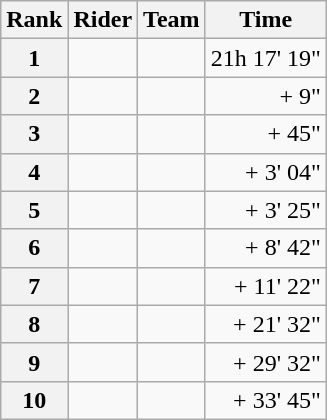<table class="wikitable" margin-bottom:0;">
<tr>
<th scope="col">Rank</th>
<th scope="col">Rider</th>
<th scope="col">Team</th>
<th scope="col">Time</th>
</tr>
<tr>
<th scope="row">1</th>
<td> </td>
<td></td>
<td align="right">21h 17' 19"</td>
</tr>
<tr>
<th scope="row">2</th>
<td></td>
<td></td>
<td align="right">+ 9"</td>
</tr>
<tr>
<th scope="row">3</th>
<td></td>
<td></td>
<td align="right">+ 45"</td>
</tr>
<tr>
<th scope="row">4</th>
<td></td>
<td></td>
<td align="right">+ 3' 04"</td>
</tr>
<tr>
<th scope="row">5</th>
<td> </td>
<td></td>
<td align="right">+ 3' 25"</td>
</tr>
<tr>
<th scope="row">6</th>
<td></td>
<td></td>
<td align="right">+ 8' 42"</td>
</tr>
<tr>
<th scope="row">7</th>
<td></td>
<td></td>
<td align="right">+ 11' 22"</td>
</tr>
<tr>
<th scope="row">8</th>
<td></td>
<td></td>
<td align="right">+ 21' 32"</td>
</tr>
<tr>
<th scope="row">9</th>
<td></td>
<td></td>
<td align="right">+ 29' 32"</td>
</tr>
<tr>
<th scope="row">10</th>
<td></td>
<td></td>
<td align="right">+ 33' 45"</td>
</tr>
</table>
